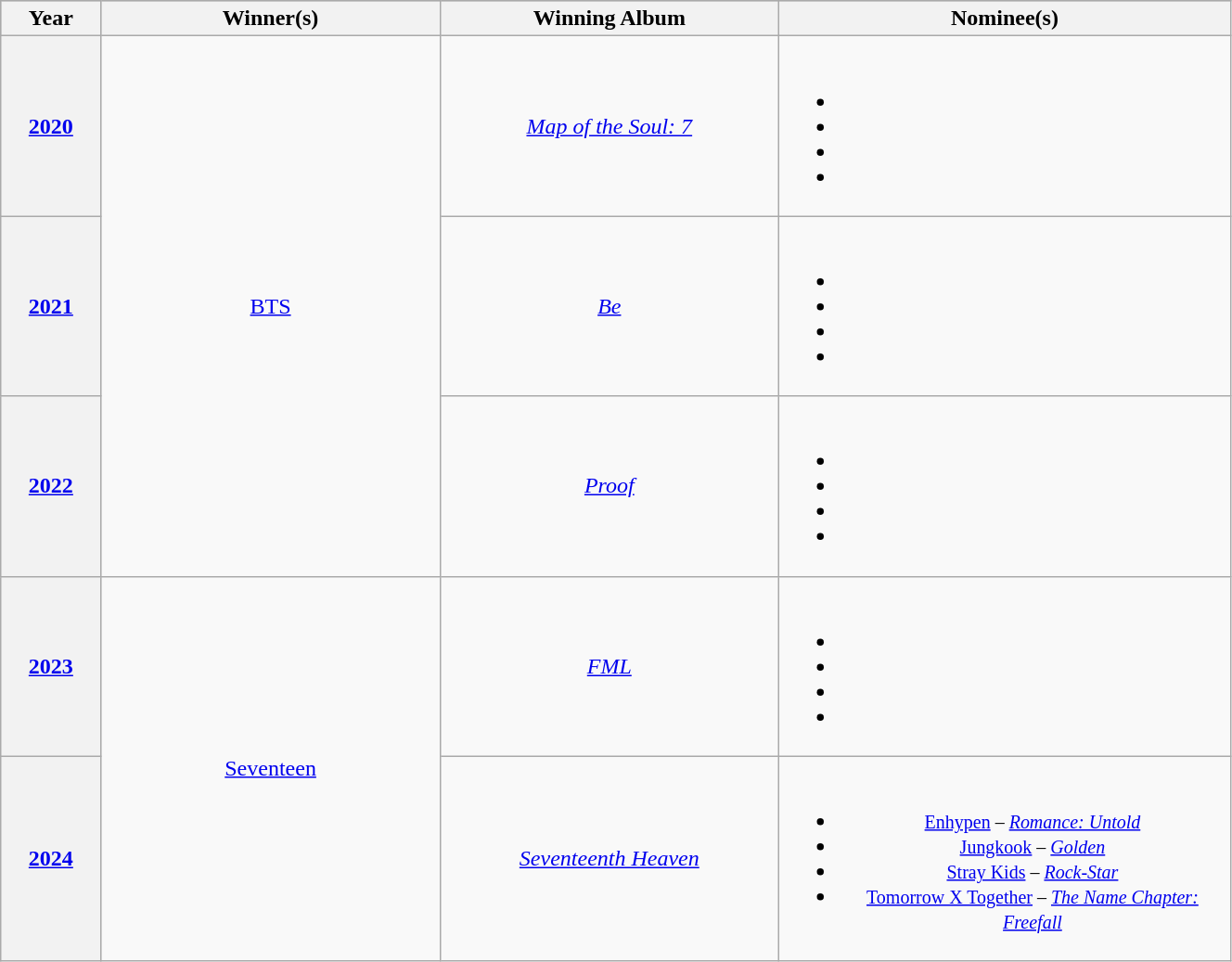<table class="wikitable sortable" rowspan="2" style="text-align:center; width:70%;">
<tr style="background:#bebebe;">
<th scope="col" style="width:8%;">Year</th>
<th scope="col" style="width:27%;">Winner(s)</th>
<th scope="col" style="width:27%;">Winning Album</th>
<th scope="col" class="unsortable" style="width:36%;">Nominee(s)</th>
</tr>
<tr>
<th scope="row" style="text-align:center"><a href='#'>2020</a></th>
<td rowspan="3"><a href='#'>BTS</a></td>
<td><em><a href='#'>Map of the Soul: 7</a></em></td>
<td><br><ul><li></li><li></li><li></li><li></li></ul></td>
</tr>
<tr>
<th scope="row" style="text-align:center"><a href='#'>2021</a></th>
<td><em><a href='#'>Be</a></em></td>
<td><br><ul><li></li><li></li><li></li><li></li></ul></td>
</tr>
<tr>
<th scope="row" style="text-align:center"><a href='#'>2022</a></th>
<td><em><a href='#'>Proof</a></em></td>
<td><br><ul><li></li><li></li><li></li><li></li></ul></td>
</tr>
<tr>
<th scope="row" style="text-align:center"><a href='#'>2023</a></th>
<td rowspan="2"><a href='#'>Seventeen</a></td>
<td><em><a href='#'>FML</a></em></td>
<td><br><ul><li></li><li></li><li></li><li></li></ul></td>
</tr>
<tr>
<th scope="row" style="text-align:center"><a href='#'>2024</a></th>
<td><em><a href='#'>Seventeenth Heaven</a></em></td>
<td><br><ul><li><small><a href='#'>Enhypen</a> – <em><a href='#'>Romance: Untold</a></em></small></li><li><small><a href='#'>Jungkook</a> – <em><a href='#'>Golden</a></em></small></li><li><small><a href='#'>Stray Kids</a> – <em><a href='#'>Rock-Star</a></em></small></li><li><small><a href='#'>Tomorrow X Together</a> – <em><a href='#'>The Name Chapter: Freefall</a></em></small></li></ul></td>
</tr>
</table>
